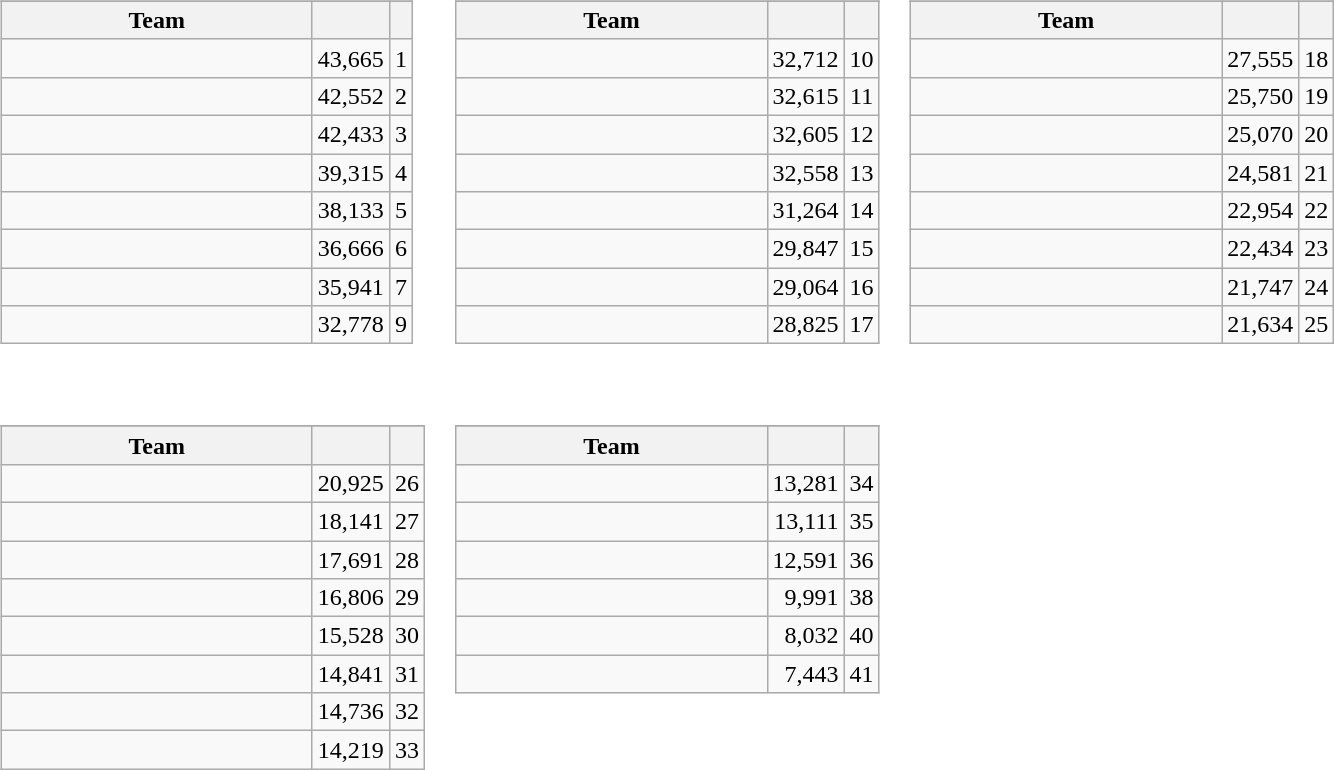<table>
<tr>
</tr>
<tr valign=top>
<td><br><table class="wikitable">
<tr>
</tr>
<tr>
<th width=200>Team</th>
<th></th>
<th></th>
</tr>
<tr>
<td><strong></strong></td>
<td align=right>43,665</td>
<td align=center>1</td>
</tr>
<tr>
<td><strong></strong></td>
<td align=right>42,552</td>
<td align=center>2</td>
</tr>
<tr>
<td><strong></strong></td>
<td align=right>42,433</td>
<td align=center>3</td>
</tr>
<tr>
<td><strong></strong></td>
<td align=right>39,315</td>
<td align=center>4</td>
</tr>
<tr>
<td><strong></strong></td>
<td align=right>38,133</td>
<td align=center>5</td>
</tr>
<tr>
<td><strong></strong></td>
<td align=right>36,666</td>
<td align=center>6</td>
</tr>
<tr>
<td><strong></strong></td>
<td align=right>35,941</td>
<td align=center>7</td>
</tr>
<tr>
<td><strong></strong></td>
<td align=right>32,778</td>
<td align=center>9</td>
</tr>
</table>
</td>
<td><br><table class="wikitable">
<tr>
</tr>
<tr>
<th width=200>Team</th>
<th></th>
<th></th>
</tr>
<tr>
<td><strong></strong></td>
<td align=right>32,712</td>
<td align=center>10</td>
</tr>
<tr>
<td><strong></strong></td>
<td align=right>32,615</td>
<td align=center>11</td>
</tr>
<tr>
<td></td>
<td align=right>32,605</td>
<td align=center>12</td>
</tr>
<tr>
<td><strong></strong></td>
<td align=right>32,558</td>
<td align=center>13</td>
</tr>
<tr>
<td><strong></strong></td>
<td align=right>31,264</td>
<td align=center>14</td>
</tr>
<tr>
<td><strong></strong></td>
<td align=right>29,847</td>
<td align=center>15</td>
</tr>
<tr>
<td></td>
<td align=right>29,064</td>
<td align=center>16</td>
</tr>
<tr>
<td><strong></strong></td>
<td align=right>28,825</td>
<td align=center>17</td>
</tr>
</table>
</td>
<td><br><table class="wikitable">
<tr>
</tr>
<tr>
<th width=200>Team</th>
<th></th>
<th></th>
</tr>
<tr>
<td></td>
<td align=right>27,555</td>
<td align=center>18</td>
</tr>
<tr>
<td></td>
<td align=right>25,750</td>
<td align=center>19</td>
</tr>
<tr>
<td></td>
<td align=right>25,070</td>
<td align=center>20</td>
</tr>
<tr>
<td></td>
<td align=right>24,581</td>
<td align=center>21</td>
</tr>
<tr>
<td></td>
<td align=right>22,954</td>
<td align=center>22</td>
</tr>
<tr>
<td></td>
<td align=right>22,434</td>
<td align=center>23</td>
</tr>
<tr>
<td></td>
<td align=right>21,747</td>
<td align=center>24</td>
</tr>
<tr>
<td></td>
<td align=right>21,634</td>
<td align=center>25</td>
</tr>
</table>
</td>
</tr>
<tr valign=top>
<td><br><table class="wikitable">
<tr>
</tr>
<tr>
<th width=200>Team</th>
<th></th>
<th></th>
</tr>
<tr>
<td><strong></strong></td>
<td align=right>20,925</td>
<td align=center>26</td>
</tr>
<tr>
<td></td>
<td align=right>18,141</td>
<td align=center>27</td>
</tr>
<tr>
<td></td>
<td align=right>17,691</td>
<td align=center>28</td>
</tr>
<tr>
<td></td>
<td align=right>16,806</td>
<td align=center>29</td>
</tr>
<tr>
<td></td>
<td align=right>15,528</td>
<td align=center>30</td>
</tr>
<tr>
<td></td>
<td align=right>14,841</td>
<td align=center>31</td>
</tr>
<tr>
<td></td>
<td align=right>14,736</td>
<td align=center>32</td>
</tr>
<tr>
<td></td>
<td align=right>14,219</td>
<td align=center>33</td>
</tr>
</table>
</td>
<td><br><table class="wikitable">
<tr>
</tr>
<tr>
<th width=200>Team</th>
<th></th>
<th></th>
</tr>
<tr>
<td></td>
<td align=right>13,281</td>
<td align=center>34</td>
</tr>
<tr>
<td></td>
<td align=right>13,111</td>
<td align=center>35</td>
</tr>
<tr>
<td></td>
<td align=right>12,591</td>
<td align=center>36</td>
</tr>
<tr>
<td></td>
<td align=right>9,991</td>
<td align=center>38</td>
</tr>
<tr>
<td></td>
<td align=right>8,032</td>
<td align=center>40</td>
</tr>
<tr>
<td></td>
<td align=right>7,443</td>
<td align=center>41</td>
</tr>
</table>
</td>
</tr>
</table>
